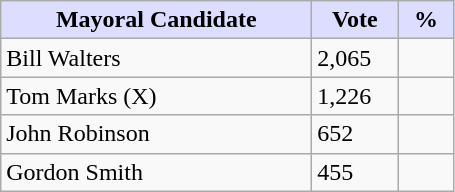<table class="wikitable">
<tr>
<th style="background:#ddf; width:200px;">Mayoral Candidate </th>
<th style="background:#ddf; width:50px;">Vote</th>
<th style="background:#ddf; width:30px;">%</th>
</tr>
<tr>
<td>Bill Walters</td>
<td>2,065</td>
<td></td>
</tr>
<tr>
<td>Tom Marks (X)</td>
<td>1,226</td>
<td></td>
</tr>
<tr>
<td>John Robinson</td>
<td>652</td>
<td></td>
</tr>
<tr>
<td>Gordon Smith</td>
<td>455</td>
<td></td>
</tr>
</table>
